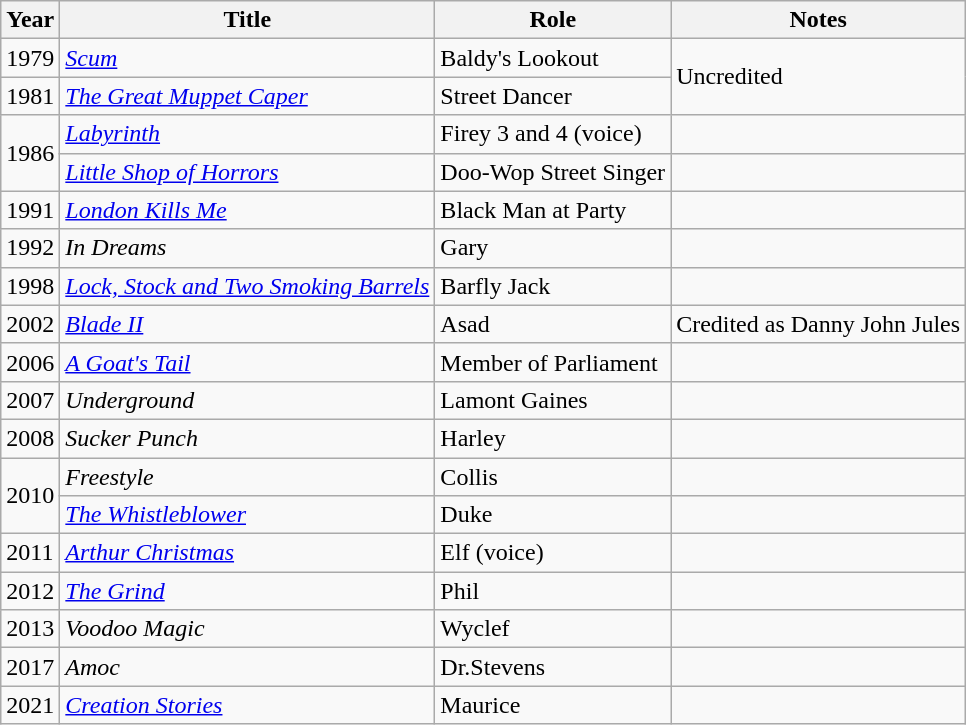<table class="wikitable sortable">
<tr>
<th>Year</th>
<th>Title</th>
<th>Role</th>
<th>Notes</th>
</tr>
<tr>
<td>1979</td>
<td><em><a href='#'>Scum</a></em></td>
<td>Baldy's Lookout</td>
<td rowspan=2>Uncredited</td>
</tr>
<tr>
<td>1981</td>
<td data-sort-value="Great Muppet Caper, The"><em><a href='#'>The Great Muppet Caper</a></em></td>
<td>Street Dancer</td>
</tr>
<tr>
<td rowspan="2">1986</td>
<td><em><a href='#'>Labyrinth</a></em></td>
<td>Firey 3 and 4 (voice)</td>
<td></td>
</tr>
<tr>
<td><em><a href='#'>Little Shop of Horrors</a></em></td>
<td>Doo-Wop Street Singer</td>
<td></td>
</tr>
<tr>
<td>1991</td>
<td><em><a href='#'>London Kills Me</a></em></td>
<td>Black Man at Party</td>
<td></td>
</tr>
<tr>
<td>1992</td>
<td><em>In Dreams</em></td>
<td>Gary</td>
<td></td>
</tr>
<tr>
<td>1998</td>
<td><em><a href='#'>Lock, Stock and Two Smoking Barrels</a></em></td>
<td>Barfly Jack</td>
<td></td>
</tr>
<tr>
<td>2002</td>
<td><em><a href='#'>Blade II</a></em></td>
<td>Asad</td>
<td>Credited as Danny John Jules</td>
</tr>
<tr>
<td>2006</td>
<td data-sort-value="Goat's Tail, A"><em><a href='#'>A Goat's Tail</a></em></td>
<td>Member of Parliament</td>
<td></td>
</tr>
<tr>
<td>2007</td>
<td><em>Underground</em></td>
<td>Lamont Gaines</td>
<td></td>
</tr>
<tr>
<td>2008</td>
<td><em>Sucker Punch</em></td>
<td>Harley</td>
<td></td>
</tr>
<tr>
<td rowspan="2">2010</td>
<td><em>Freestyle</em></td>
<td>Collis</td>
<td></td>
</tr>
<tr>
<td data-sort-value="Whistleblower, The"><em><a href='#'>The Whistleblower</a></em></td>
<td>Duke</td>
<td></td>
</tr>
<tr>
<td>2011</td>
<td><em><a href='#'>Arthur Christmas</a></em></td>
<td>Elf (voice)</td>
<td></td>
</tr>
<tr>
<td>2012</td>
<td data-sort-value="Grind, The"><em><a href='#'>The Grind</a></em></td>
<td>Phil</td>
<td></td>
</tr>
<tr>
<td>2013</td>
<td><em>Voodoo Magic</em></td>
<td>Wyclef</td>
<td></td>
</tr>
<tr>
<td>2017</td>
<td><em>Amoc</em></td>
<td>Dr.Stevens</td>
<td></td>
</tr>
<tr>
<td>2021</td>
<td><a href='#'><em>Creation Stories</em></a></td>
<td>Maurice</td>
<td></td>
</tr>
</table>
